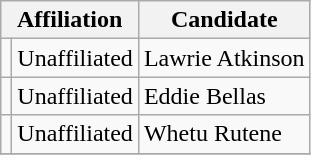<table class="wikitable sortable">
<tr>
<th colspan=2>Affiliation</th>
<th>Candidate</th>
</tr>
<tr>
<td bgcolor=></td>
<td>Unaffiliated</td>
<td>Lawrie Atkinson</td>
</tr>
<tr>
<td bgcolor=></td>
<td>Unaffiliated</td>
<td>Eddie Bellas</td>
</tr>
<tr>
<td bgcolor=></td>
<td>Unaffiliated</td>
<td>Whetu Rutene</td>
</tr>
<tr>
</tr>
</table>
